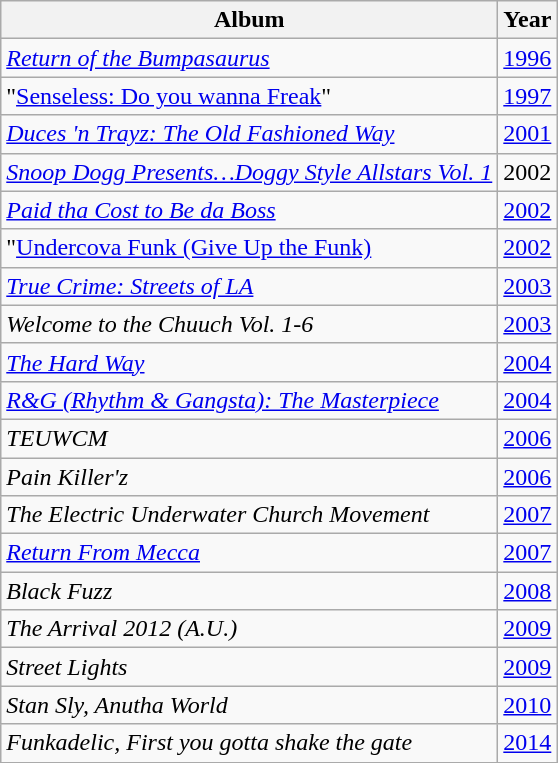<table class="wikitable">
<tr>
<th>Album</th>
<th>Year</th>
</tr>
<tr>
<td><em><a href='#'>Return of the Bumpasaurus</a></em></td>
<td><a href='#'>1996</a></td>
</tr>
<tr>
<td>"<a href='#'>Senseless: Do you wanna Freak</a>"</td>
<td><a href='#'>1997</a></td>
</tr>
<tr>
<td><em><a href='#'>Duces 'n Trayz: The Old Fashioned Way</a></em></td>
<td><a href='#'>2001</a></td>
</tr>
<tr>
<td><em><a href='#'>Snoop Dogg Presents…Doggy Style Allstars Vol. 1</a></em></td>
<td>2002</td>
</tr>
<tr>
<td><em><a href='#'>Paid tha Cost to Be da Boss</a> </em></td>
<td><a href='#'>2002</a></td>
</tr>
<tr>
<td>"<a href='#'>Undercova Funk (Give Up the Funk)</a></td>
<td><a href='#'>2002</a></td>
</tr>
<tr>
<td><em><a href='#'>True Crime: Streets of LA</a></em></td>
<td><a href='#'>2003</a></td>
</tr>
<tr>
<td><em>Welcome to the Chuuch Vol. 1-6</em></td>
<td><a href='#'>2003</a></td>
</tr>
<tr>
<td><em><a href='#'>The Hard Way</a></em></td>
<td><a href='#'>2004</a></td>
</tr>
<tr>
<td><em><a href='#'>R&G (Rhythm & Gangsta): The Masterpiece</a></em></td>
<td><a href='#'>2004</a></td>
</tr>
<tr>
<td><em>TEUWCM</em></td>
<td><a href='#'>2006</a></td>
</tr>
<tr>
<td><em>Pain Killer'z</em></td>
<td><a href='#'>2006</a></td>
</tr>
<tr>
<td><em>The Electric Underwater Church Movement</em></td>
<td><a href='#'>2007</a></td>
</tr>
<tr>
<td><em><a href='#'>Return From Mecca</a></em></td>
<td><a href='#'>2007</a></td>
</tr>
<tr>
<td><em>Black Fuzz</em></td>
<td><a href='#'>2008</a></td>
</tr>
<tr>
<td><em>The Arrival 2012 (A.U.)</em></td>
<td><a href='#'>2009</a></td>
</tr>
<tr>
<td><em>Street Lights</em></td>
<td><a href='#'>2009</a></td>
</tr>
<tr>
<td><em>Stan Sly, Anutha World</em></td>
<td><a href='#'>2010</a></td>
</tr>
<tr>
<td><em>Funkadelic, First you gotta shake the gate</em></td>
<td><a href='#'>2014</a></td>
</tr>
<tr>
</tr>
</table>
